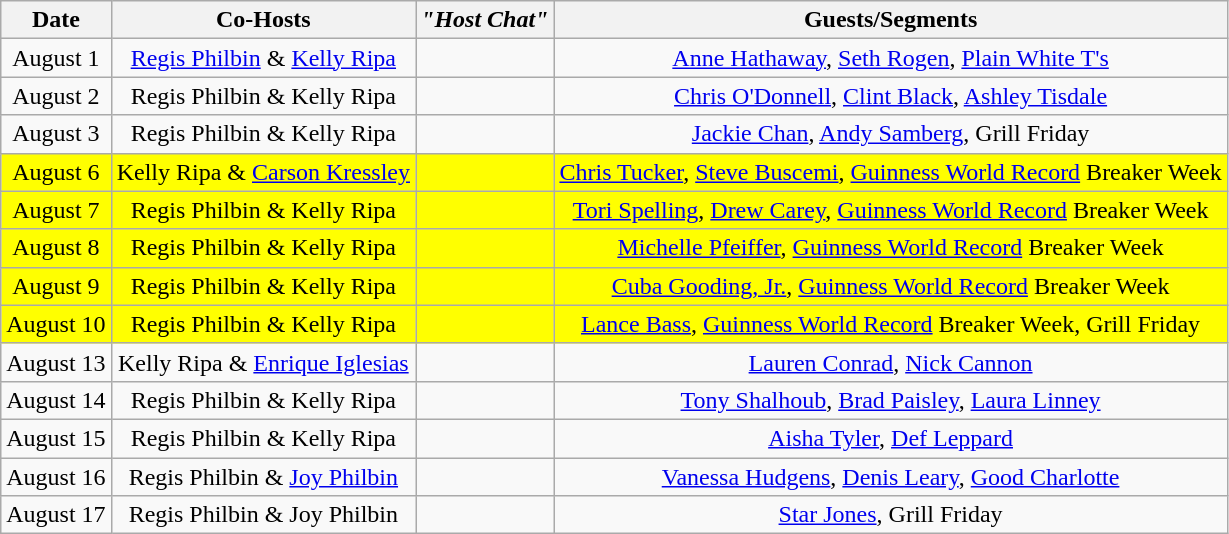<table class="wikitable sortable" border="1" style="text-align:center">
<tr>
<th>Date</th>
<th>Co-Hosts</th>
<th><em>"Host Chat"</em></th>
<th>Guests/Segments</th>
</tr>
<tr>
<td>August 1</td>
<td><a href='#'>Regis Philbin</a> & <a href='#'>Kelly Ripa</a></td>
<td></td>
<td><a href='#'>Anne Hathaway</a>, <a href='#'>Seth Rogen</a>, <a href='#'>Plain White T's</a></td>
</tr>
<tr>
<td>August 2</td>
<td>Regis Philbin & Kelly Ripa</td>
<td></td>
<td><a href='#'>Chris O'Donnell</a>, <a href='#'>Clint Black</a>, <a href='#'>Ashley Tisdale</a></td>
</tr>
<tr>
<td>August 3</td>
<td>Regis Philbin & Kelly Ripa</td>
<td></td>
<td><a href='#'>Jackie Chan</a>, <a href='#'>Andy Samberg</a>, Grill Friday</td>
</tr>
<tr bgcolor=yellow>
<td>August 6</td>
<td>Kelly Ripa & <a href='#'>Carson Kressley</a></td>
<td></td>
<td><a href='#'>Chris Tucker</a>, <a href='#'>Steve Buscemi</a>, <a href='#'>Guinness World Record</a> Breaker Week</td>
</tr>
<tr bgcolor=yellow>
<td>August 7</td>
<td>Regis Philbin & Kelly Ripa</td>
<td></td>
<td><a href='#'>Tori Spelling</a>, <a href='#'>Drew Carey</a>, <a href='#'>Guinness World Record</a> Breaker Week</td>
</tr>
<tr bgcolor=yellow>
<td>August 8</td>
<td>Regis Philbin & Kelly Ripa</td>
<td></td>
<td><a href='#'>Michelle Pfeiffer</a>, <a href='#'>Guinness World Record</a> Breaker Week</td>
</tr>
<tr bgcolor=yellow>
<td>August 9</td>
<td>Regis Philbin & Kelly Ripa</td>
<td></td>
<td><a href='#'>Cuba Gooding, Jr.</a>, <a href='#'>Guinness World Record</a> Breaker Week</td>
</tr>
<tr bgcolor=yellow>
<td>August 10</td>
<td>Regis Philbin & Kelly Ripa</td>
<td></td>
<td><a href='#'>Lance Bass</a>, <a href='#'>Guinness World Record</a> Breaker Week, Grill Friday</td>
</tr>
<tr>
<td>August 13</td>
<td>Kelly Ripa & <a href='#'>Enrique Iglesias</a></td>
<td></td>
<td><a href='#'>Lauren Conrad</a>, <a href='#'>Nick Cannon</a></td>
</tr>
<tr>
<td>August 14</td>
<td>Regis Philbin & Kelly Ripa</td>
<td></td>
<td><a href='#'>Tony Shalhoub</a>, <a href='#'>Brad Paisley</a>, <a href='#'>Laura Linney</a></td>
</tr>
<tr>
<td>August 15</td>
<td>Regis Philbin & Kelly Ripa</td>
<td></td>
<td><a href='#'>Aisha Tyler</a>, <a href='#'>Def Leppard</a></td>
</tr>
<tr>
<td>August 16</td>
<td>Regis Philbin & <a href='#'>Joy Philbin</a></td>
<td></td>
<td><a href='#'>Vanessa Hudgens</a>, <a href='#'>Denis Leary</a>, <a href='#'>Good Charlotte</a></td>
</tr>
<tr>
<td>August 17</td>
<td>Regis Philbin & Joy Philbin</td>
<td></td>
<td><a href='#'>Star Jones</a>, Grill Friday</td>
</tr>
</table>
